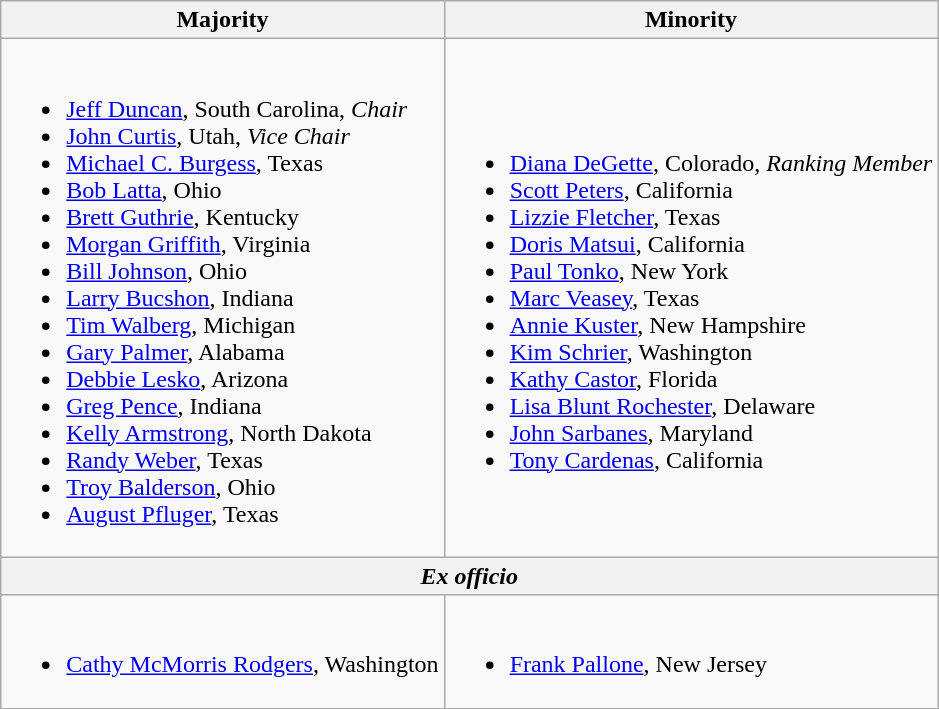<table class=wikitable>
<tr>
<th>Majority</th>
<th>Minority</th>
</tr>
<tr>
<td><br><ul><li><a href='#'>Jeff Duncan</a>, South Carolina, <em>Chair</em></li><li><a href='#'>John Curtis</a>, Utah, <em>Vice Chair</em></li><li><a href='#'>Michael C. Burgess</a>, Texas</li><li><a href='#'>Bob Latta</a>, Ohio</li><li><a href='#'>Brett Guthrie</a>, Kentucky</li><li><a href='#'>Morgan Griffith</a>, Virginia</li><li><a href='#'>Bill Johnson</a>, Ohio</li><li><a href='#'>Larry Bucshon</a>, Indiana</li><li><a href='#'>Tim Walberg</a>, Michigan</li><li><a href='#'>Gary Palmer</a>, Alabama</li><li><a href='#'>Debbie Lesko</a>, Arizona</li><li><a href='#'>Greg Pence</a>, Indiana</li><li><a href='#'>Kelly Armstrong</a>, North Dakota</li><li><a href='#'>Randy Weber</a>, Texas</li><li><a href='#'>Troy Balderson</a>, Ohio</li><li><a href='#'>August Pfluger</a>, Texas</li></ul></td>
<td><br><ul><li><a href='#'>Diana DeGette</a>, Colorado, <em>Ranking Member</em></li><li><a href='#'>Scott Peters</a>, California</li><li><a href='#'>Lizzie Fletcher</a>, Texas</li><li><a href='#'>Doris Matsui</a>, California</li><li><a href='#'>Paul Tonko</a>, New York</li><li><a href='#'>Marc Veasey</a>, Texas</li><li><a href='#'>Annie Kuster</a>, New Hampshire</li><li><a href='#'>Kim Schrier</a>, Washington</li><li><a href='#'>Kathy Castor</a>, Florida</li><li><a href='#'>Lisa Blunt Rochester</a>, Delaware</li><li><a href='#'>John Sarbanes</a>, Maryland</li><li><a href='#'>Tony Cardenas</a>, California</li></ul></td>
</tr>
<tr>
<th colspan=2><em>Ex officio</em></th>
</tr>
<tr>
<td><br><ul><li><a href='#'>Cathy McMorris Rodgers</a>, Washington</li></ul></td>
<td><br><ul><li><a href='#'>Frank Pallone</a>, New Jersey</li></ul></td>
</tr>
</table>
